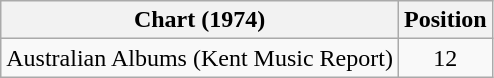<table class="wikitable plainrowheaders" style="text-align:center">
<tr>
<th>Chart (1974)</th>
<th>Position</th>
</tr>
<tr>
<td scope="row">Australian Albums (Kent Music Report)</td>
<td>12</td>
</tr>
</table>
